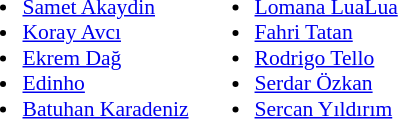<table style="font-size:90%;">
<tr>
<td valign="top"><br><ul><li> <a href='#'>Samet Akaydin</a></li><li> <a href='#'>Koray Avcı</a></li><li> <a href='#'>Ekrem Dağ</a></li><li> <a href='#'>Edinho</a></li><li> <a href='#'>Batuhan Karadeniz</a></li></ul></td>
<td valign="top"><br><ul><li> <a href='#'>Lomana LuaLua</a></li><li> <a href='#'>Fahri Tatan</a></li><li> <a href='#'>Rodrigo Tello</a></li><li> <a href='#'>Serdar Özkan</a></li><li> <a href='#'>Sercan Yıldırım</a></li></ul></td>
</tr>
</table>
